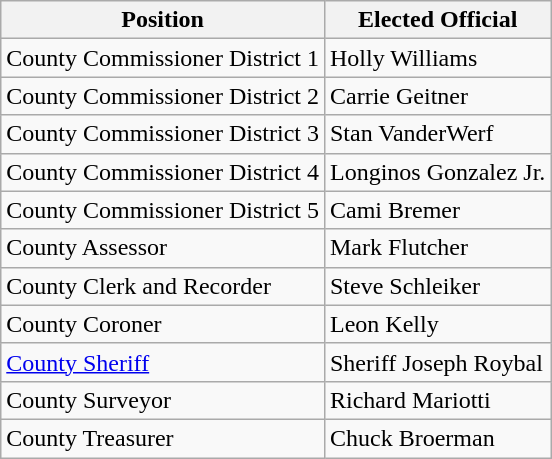<table class="wikitable sortable">
<tr>
<th>Position</th>
<th>Elected Official</th>
</tr>
<tr>
<td>County Commissioner District 1</td>
<td>Holly Williams</td>
</tr>
<tr>
<td>County Commissioner District 2</td>
<td>Carrie Geitner</td>
</tr>
<tr>
<td>County Commissioner District 3</td>
<td>Stan VanderWerf</td>
</tr>
<tr>
<td>County Commissioner District 4</td>
<td>Longinos Gonzalez Jr.</td>
</tr>
<tr>
<td>County Commissioner District 5</td>
<td>Cami Bremer</td>
</tr>
<tr>
<td>County Assessor</td>
<td>Mark Flutcher</td>
</tr>
<tr>
<td>County Clerk and Recorder</td>
<td>Steve Schleiker</td>
</tr>
<tr>
<td>County Coroner</td>
<td>Leon Kelly</td>
</tr>
<tr>
<td><a href='#'>County Sheriff</a></td>
<td>Sheriff Joseph Roybal</td>
</tr>
<tr>
<td>County Surveyor</td>
<td>Richard Mariotti</td>
</tr>
<tr>
<td>County Treasurer</td>
<td>Chuck Broerman</td>
</tr>
</table>
